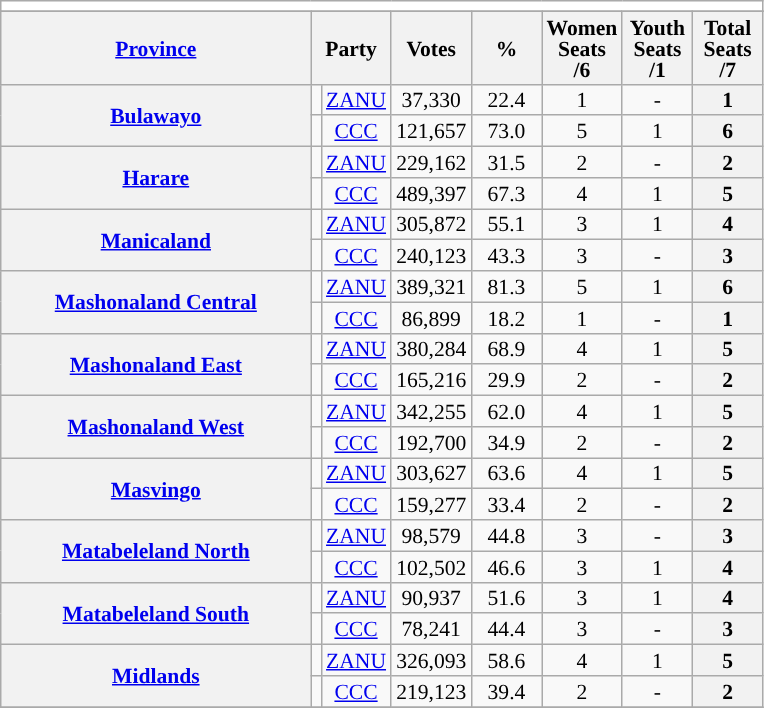<table class="wikitable sortable sort-under" style="text-align:center;font-size:90%;line-height:14px">
<tr>
<td align=center colspan=8 bgcolor="white"></td>
</tr>
<tr>
</tr>
<tr style="height:40px;">
<th style="width:200px;"><a href='#'>Province</a></th>
<th style="width:40px;" colspan="2">Party</th>
<th style="width:40px;">Votes</th>
<th style="width:40px;">%</th>
<th style="width:40px;">Women Seats<br>/6</th>
<th style="width:40px;">Youth Seats<br>/1</th>
<th style="width:40px;">Total Seats<br>/7</th>
</tr>
<tr>
<th rowspan="2"><a href='#'>Bulawayo</a></th>
<td style="text-align:center;" style="background:"></td>
<td style="text-align:center;"><a href='#'>ZANU</a></td>
<td>37,330</td>
<td>22.4</td>
<td>1</td>
<td>-</td>
<th>1</th>
</tr>
<tr>
<td style="background:"></td>
<td><a href='#'>CCC</a></td>
<td>121,657</td>
<td>73.0</td>
<td>5</td>
<td>1</td>
<th>6</th>
</tr>
<tr>
<th rowspan="2"><a href='#'>Harare</a></th>
<td style="text-align:center;" style="background:"></td>
<td style="text-align:center;"><a href='#'>ZANU</a></td>
<td>229,162</td>
<td>31.5</td>
<td>2</td>
<td>-</td>
<th>2</th>
</tr>
<tr>
<td style="background:"></td>
<td><a href='#'>CCC</a></td>
<td>489,397</td>
<td>67.3</td>
<td>4</td>
<td>1</td>
<th>5</th>
</tr>
<tr>
<th rowspan="2"><a href='#'>Manicaland</a></th>
<td style="text-align:center;" style="background:"></td>
<td style="text-align:center;"><a href='#'>ZANU</a></td>
<td>305,872</td>
<td>55.1</td>
<td>3</td>
<td>1</td>
<th>4</th>
</tr>
<tr>
<td style="background:"></td>
<td><a href='#'>CCC</a></td>
<td>240,123</td>
<td>43.3</td>
<td>3</td>
<td>-</td>
<th>3</th>
</tr>
<tr>
<th rowspan="2"><a href='#'>Mashonaland Central</a></th>
<td style="text-align:center;" style="background:"></td>
<td style="text-align:center;"><a href='#'>ZANU</a></td>
<td>389,321</td>
<td>81.3</td>
<td>5</td>
<td>1</td>
<th>6</th>
</tr>
<tr>
<td style="background:"></td>
<td><a href='#'>CCC</a></td>
<td>86,899</td>
<td>18.2</td>
<td>1</td>
<td>-</td>
<th>1</th>
</tr>
<tr>
<th rowspan="2"><a href='#'>Mashonaland East</a></th>
<td style="text-align:center;" style="background:"></td>
<td style="text-align:center;"><a href='#'>ZANU</a></td>
<td>380,284</td>
<td>68.9</td>
<td>4</td>
<td>1</td>
<th>5</th>
</tr>
<tr>
<td style="background:"></td>
<td><a href='#'>CCC</a></td>
<td>165,216</td>
<td>29.9</td>
<td>2</td>
<td>-</td>
<th>2</th>
</tr>
<tr>
<th rowspan="2"><a href='#'>Mashonaland West</a></th>
<td style="text-align:center;" style="background:"></td>
<td style="text-align:center;"><a href='#'>ZANU</a></td>
<td>342,255</td>
<td>62.0</td>
<td>4</td>
<td>1</td>
<th>5</th>
</tr>
<tr>
<td style="background:"></td>
<td><a href='#'>CCC</a></td>
<td>192,700</td>
<td>34.9</td>
<td>2</td>
<td>-</td>
<th>2</th>
</tr>
<tr>
<th rowspan="2"><a href='#'>Masvingo</a></th>
<td style="text-align:center;" style="background:"></td>
<td style="text-align:center;"><a href='#'>ZANU</a></td>
<td>303,627</td>
<td>63.6</td>
<td>4</td>
<td>1</td>
<th>5</th>
</tr>
<tr>
<td style="background:"></td>
<td><a href='#'>CCC</a></td>
<td>159,277</td>
<td>33.4</td>
<td>2</td>
<td>-</td>
<th>2</th>
</tr>
<tr>
<th rowspan="2"><a href='#'>Matabeleland North</a></th>
<td style="text-align:center;" style="background:"></td>
<td style="text-align:center;"><a href='#'>ZANU</a></td>
<td>98,579</td>
<td>44.8</td>
<td>3</td>
<td>-</td>
<th>3</th>
</tr>
<tr>
<td style="background:"></td>
<td><a href='#'>CCC</a></td>
<td>102,502</td>
<td>46.6</td>
<td>3</td>
<td>1</td>
<th>4</th>
</tr>
<tr>
<th rowspan="2"><a href='#'>Matabeleland South</a></th>
<td style="text-align:center;" style="background:"></td>
<td style="text-align:center;"><a href='#'>ZANU</a></td>
<td>90,937</td>
<td>51.6</td>
<td>3</td>
<td>1</td>
<th>4</th>
</tr>
<tr>
<td style="background:"></td>
<td><a href='#'>CCC</a></td>
<td>78,241</td>
<td>44.4</td>
<td>3</td>
<td>-</td>
<th>3</th>
</tr>
<tr>
<th rowspan="2"><a href='#'>Midlands</a></th>
<td style="text-align:center;" style="background:"></td>
<td style="text-align:center;"><a href='#'>ZANU</a></td>
<td>326,093</td>
<td>58.6</td>
<td>4</td>
<td>1</td>
<th>5</th>
</tr>
<tr>
<td style="background:"></td>
<td><a href='#'>CCC</a></td>
<td>219,123</td>
<td>39.4</td>
<td>2</td>
<td>-</td>
<th>2</th>
</tr>
<tr>
</tr>
</table>
